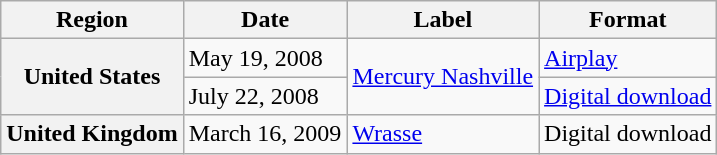<table class="wikitable plainrowheaders">
<tr>
<th>Region</th>
<th>Date</th>
<th>Label</th>
<th>Format</th>
</tr>
<tr>
<th scope="row" rowspan="2">United States</th>
<td>May 19, 2008</td>
<td rowspan="2"><a href='#'>Mercury Nashville</a></td>
<td><a href='#'>Airplay</a></td>
</tr>
<tr>
<td>July 22, 2008</td>
<td><a href='#'>Digital download</a></td>
</tr>
<tr>
<th scope="row">United Kingdom</th>
<td>March 16, 2009</td>
<td><a href='#'>Wrasse</a></td>
<td>Digital download</td>
</tr>
</table>
